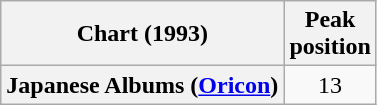<table class="wikitable plainrowheaders" style="text-align:center;" border="1">
<tr>
<th scope="col">Chart (1993)</th>
<th scope="col">Peak<br>position</th>
</tr>
<tr>
<th scope="row">Japanese Albums (<a href='#'>Oricon</a>)</th>
<td>13</td>
</tr>
</table>
